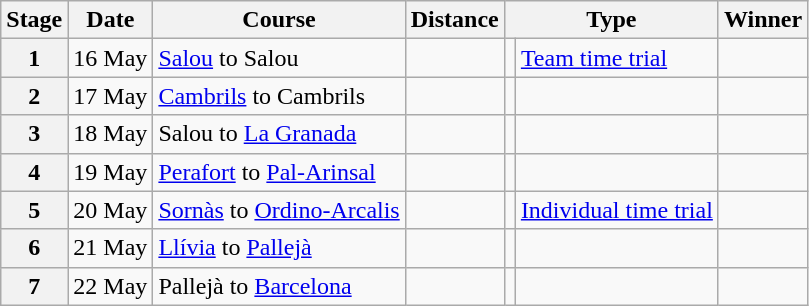<table class="wikitable">
<tr>
<th scope="col">Stage</th>
<th scope="col">Date</th>
<th scope="col">Course</th>
<th scope="col">Distance</th>
<th scope="col" colspan="2">Type</th>
<th scope="col">Winner</th>
</tr>
<tr>
<th scope="row">1</th>
<td style="text-align:right;">16 May</td>
<td><a href='#'>Salou</a> to Salou</td>
<td></td>
<td></td>
<td><a href='#'>Team time trial</a></td>
<td></td>
</tr>
<tr>
<th scope="row">2</th>
<td style="text-align:right;">17 May</td>
<td><a href='#'>Cambrils</a> to Cambrils</td>
<td></td>
<td></td>
<td></td>
<td></td>
</tr>
<tr>
<th scope="row">3</th>
<td style="text-align:right;">18 May</td>
<td>Salou to <a href='#'>La Granada</a></td>
<td></td>
<td></td>
<td></td>
<td></td>
</tr>
<tr>
<th scope="row">4</th>
<td style="text-align:right;">19 May</td>
<td><a href='#'>Perafort</a> to <a href='#'>Pal-Arinsal</a></td>
<td></td>
<td></td>
<td></td>
<td></td>
</tr>
<tr>
<th scope="row">5</th>
<td style="text-align:right;">20 May</td>
<td><a href='#'>Sornàs</a> to <a href='#'>Ordino-Arcalis</a></td>
<td></td>
<td></td>
<td><a href='#'>Individual time trial</a></td>
<td></td>
</tr>
<tr>
<th scope="row">6</th>
<td style="text-align:right;">21 May</td>
<td><a href='#'>Llívia</a> to <a href='#'>Pallejà</a></td>
<td></td>
<td></td>
<td></td>
<td></td>
</tr>
<tr>
<th scope="row">7</th>
<td style="text-align:right;">22 May</td>
<td>Pallejà to <a href='#'>Barcelona</a></td>
<td></td>
<td></td>
<td></td>
<td></td>
</tr>
</table>
